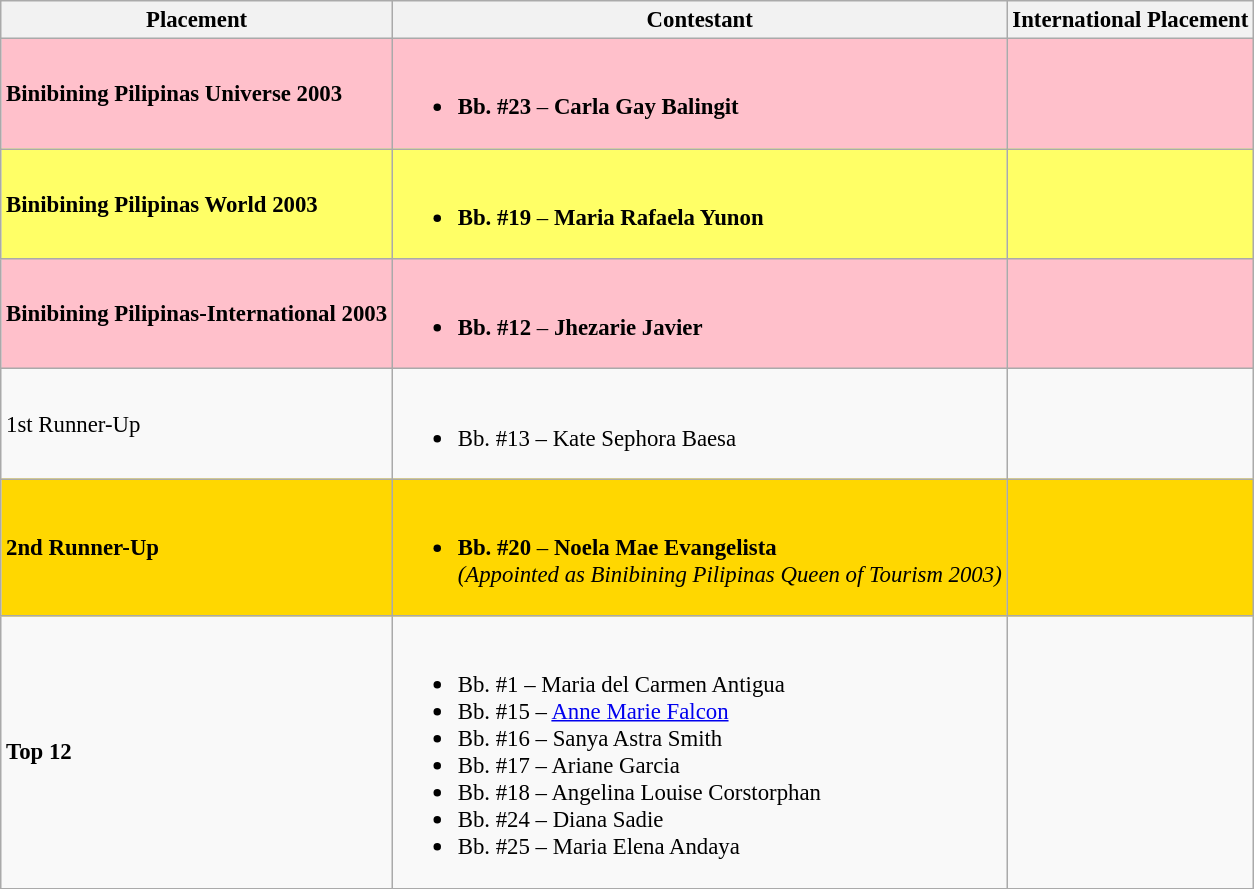<table class="wikitable sortable" style="font-size:95%;">
<tr>
<th>Placement</th>
<th>Contestant</th>
<th>International Placement</th>
</tr>
<tr>
<td style="background:pink;"><strong>Binibining Pilipinas Universe 2003</strong></td>
<td style="background:pink;"><br><ul><li><strong>Bb. #23</strong> – <strong>Carla Gay Balingit</strong></li></ul></td>
<th style="background:pink;"><strong><em></em></strong></th>
</tr>
<tr>
<td style="background:#FFFF66;"><strong>Binibining Pilipinas World 2003</strong></td>
<td style="background:#FFFF66;"><br><ul><li><strong>Bb. #19</strong> – <strong>Maria Rafaela Yunon</strong></li></ul></td>
<th style="background:#FFFF66;"><strong></strong></th>
</tr>
<tr>
<td style="background:pink;"><strong>Binibining Pilipinas-International 2003</strong></td>
<td style="background:pink;"><br><ul><li><strong>Bb. #12</strong> – <strong>Jhezarie Javier</strong></li></ul></td>
<th style="background:pink;"></th>
</tr>
<tr>
<td>1st Runner-Up</td>
<td><br><ul><li>Bb. #13 – Kate Sephora Baesa</li></ul></td>
</tr>
<tr>
<td style="background:gold;"><strong>2nd Runner-Up</strong></td>
<td style="background:gold;"><br><ul><li><strong>Bb. #20</strong> – <strong>Noela Mae Evangelista</strong> <em><br>(Appointed as Binibining Pilipinas Queen of Tourism 2003)</li></ul></td>
<th style="background:gold;"><strong></strong></th>
</tr>
<tr>
<td><strong>Top 12</strong></td>
<td><br><ul><li>Bb. #1 – Maria del Carmen Antigua</li><li>Bb. #15 – <a href='#'>Anne Marie Falcon</a></li><li>Bb. #16 – Sanya Astra Smith</li><li>Bb. #17 – Ariane Garcia</li><li>Bb. #18 – Angelina Louise Corstorphan</li><li>Bb. #24 – Diana Sadie</li><li>Bb. #25 – Maria Elena Andaya</li></ul></td>
</tr>
</table>
